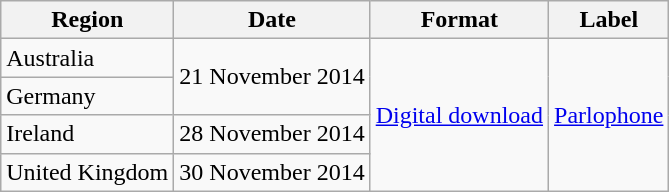<table class="wikitable sortable">
<tr>
<th>Region</th>
<th>Date</th>
<th>Format</th>
<th>Label</th>
</tr>
<tr>
<td>Australia</td>
<td rowspan="2">21 November 2014</td>
<td rowspan="4"><a href='#'>Digital download</a></td>
<td rowspan="4"><a href='#'>Parlophone</a></td>
</tr>
<tr>
<td>Germany</td>
</tr>
<tr>
<td>Ireland</td>
<td>28 November 2014</td>
</tr>
<tr>
<td>United Kingdom</td>
<td>30 November 2014</td>
</tr>
</table>
